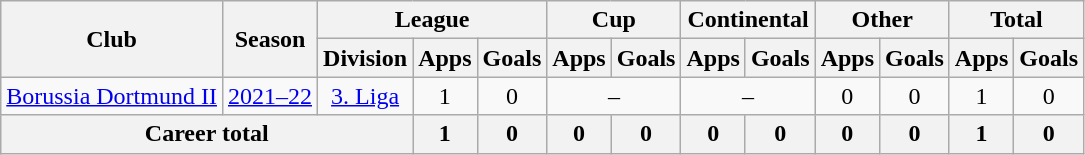<table class="wikitable" style="text-align:center">
<tr>
<th rowspan="2">Club</th>
<th rowspan="2">Season</th>
<th colspan="3">League</th>
<th colspan="2">Cup</th>
<th colspan="2">Continental</th>
<th colspan="2">Other</th>
<th colspan="2">Total</th>
</tr>
<tr>
<th>Division</th>
<th>Apps</th>
<th>Goals</th>
<th>Apps</th>
<th>Goals</th>
<th>Apps</th>
<th>Goals</th>
<th>Apps</th>
<th>Goals</th>
<th>Apps</th>
<th>Goals</th>
</tr>
<tr>
<td><a href='#'>Borussia Dortmund II</a></td>
<td><a href='#'>2021–22</a></td>
<td><a href='#'>3. Liga</a></td>
<td>1</td>
<td>0</td>
<td colspan="2">–</td>
<td colspan="2">–</td>
<td>0</td>
<td>0</td>
<td>1</td>
<td>0</td>
</tr>
<tr>
<th colspan=3>Career total</th>
<th>1</th>
<th>0</th>
<th>0</th>
<th>0</th>
<th>0</th>
<th>0</th>
<th>0</th>
<th>0</th>
<th>1</th>
<th>0</th>
</tr>
</table>
